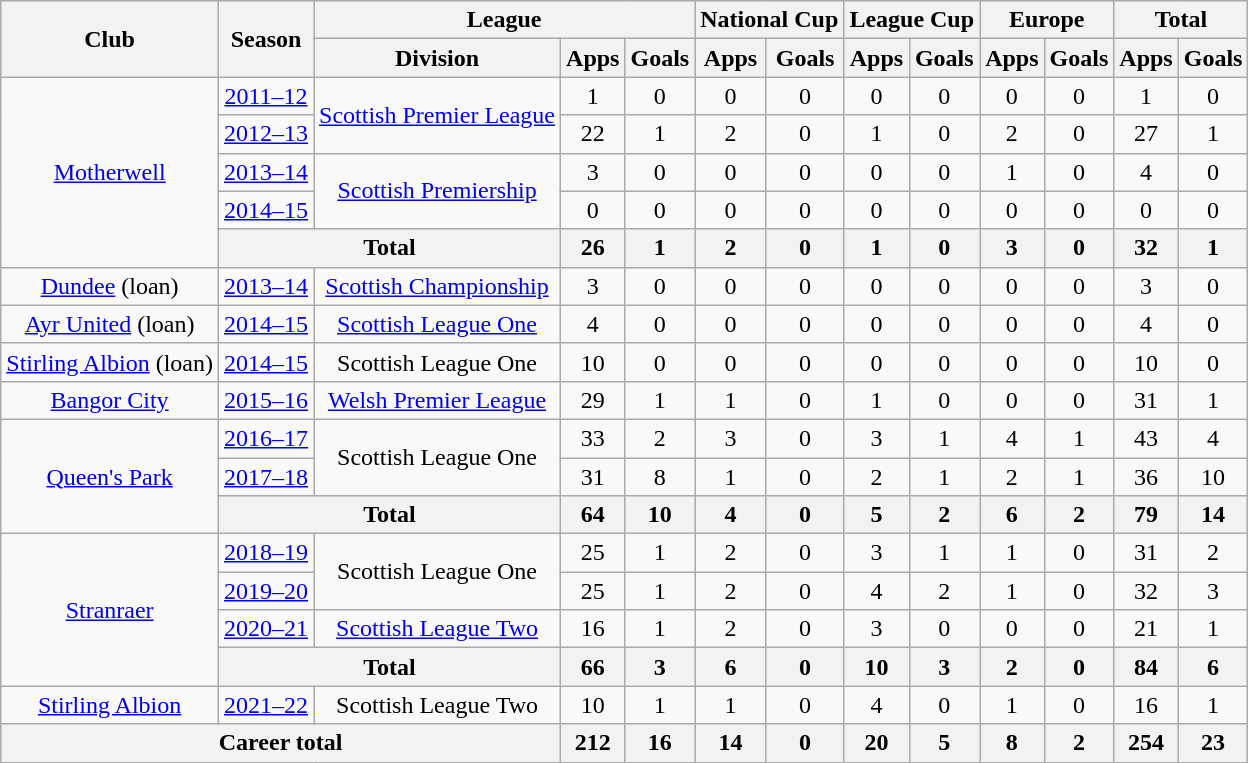<table class="wikitable" style="text-align: center;">
<tr>
<th rowspan="2">Club</th>
<th rowspan="2">Season</th>
<th colspan="3">League</th>
<th colspan="2">National Cup</th>
<th colspan="2">League Cup</th>
<th colspan="2">Europe</th>
<th colspan="2">Total</th>
</tr>
<tr>
<th>Division</th>
<th>Apps</th>
<th>Goals</th>
<th>Apps</th>
<th>Goals</th>
<th>Apps</th>
<th>Goals</th>
<th>Apps</th>
<th>Goals</th>
<th>Apps</th>
<th>Goals</th>
</tr>
<tr>
<td rowspan="5"><a href='#'>Motherwell</a></td>
<td><a href='#'>2011–12</a></td>
<td rowspan="2"><a href='#'>Scottish Premier League</a></td>
<td>1</td>
<td>0</td>
<td>0</td>
<td>0</td>
<td>0</td>
<td>0</td>
<td>0</td>
<td>0</td>
<td>1</td>
<td>0</td>
</tr>
<tr>
<td><a href='#'>2012–13</a></td>
<td>22</td>
<td>1</td>
<td>2</td>
<td>0</td>
<td>1</td>
<td>0</td>
<td>2</td>
<td>0</td>
<td>27</td>
<td>1</td>
</tr>
<tr>
<td><a href='#'>2013–14</a></td>
<td rowspan="2"><a href='#'>Scottish Premiership</a></td>
<td>3</td>
<td>0</td>
<td>0</td>
<td>0</td>
<td>0</td>
<td>0</td>
<td>1</td>
<td>0</td>
<td>4</td>
<td>0</td>
</tr>
<tr>
<td><a href='#'>2014–15</a></td>
<td>0</td>
<td>0</td>
<td>0</td>
<td>0</td>
<td>0</td>
<td>0</td>
<td>0</td>
<td>0</td>
<td>0</td>
<td>0</td>
</tr>
<tr>
<th colspan=2>Total</th>
<th>26</th>
<th>1</th>
<th>2</th>
<th>0</th>
<th>1</th>
<th>0</th>
<th>3</th>
<th>0</th>
<th>32</th>
<th>1</th>
</tr>
<tr>
<td><a href='#'>Dundee</a> (loan)</td>
<td><a href='#'>2013–14</a></td>
<td><a href='#'>Scottish Championship</a></td>
<td>3</td>
<td>0</td>
<td>0</td>
<td>0</td>
<td>0</td>
<td>0</td>
<td>0</td>
<td>0</td>
<td>3</td>
<td>0</td>
</tr>
<tr>
<td><a href='#'>Ayr United</a> (loan)</td>
<td><a href='#'>2014–15</a></td>
<td><a href='#'>Scottish League One</a></td>
<td>4</td>
<td>0</td>
<td>0</td>
<td>0</td>
<td>0</td>
<td>0</td>
<td>0</td>
<td>0</td>
<td>4</td>
<td>0</td>
</tr>
<tr>
<td><a href='#'>Stirling Albion</a> (loan)</td>
<td><a href='#'>2014–15</a></td>
<td>Scottish League One</td>
<td>10</td>
<td>0</td>
<td>0</td>
<td>0</td>
<td>0</td>
<td>0</td>
<td>0</td>
<td>0</td>
<td>10</td>
<td>0</td>
</tr>
<tr>
<td><a href='#'>Bangor City</a></td>
<td><a href='#'>2015–16</a></td>
<td><a href='#'>Welsh Premier League</a></td>
<td>29</td>
<td>1</td>
<td>1</td>
<td>0</td>
<td>1</td>
<td>0</td>
<td>0</td>
<td>0</td>
<td>31</td>
<td>1</td>
</tr>
<tr>
<td rowspan=3><a href='#'>Queen's Park</a></td>
<td><a href='#'>2016–17</a></td>
<td rowspan="2">Scottish League One</td>
<td>33</td>
<td>2</td>
<td>3</td>
<td>0</td>
<td>3</td>
<td>1</td>
<td>4</td>
<td>1</td>
<td>43</td>
<td>4</td>
</tr>
<tr>
<td><a href='#'>2017–18</a></td>
<td>31</td>
<td>8</td>
<td>1</td>
<td>0</td>
<td>2</td>
<td>1</td>
<td>2</td>
<td>1</td>
<td>36</td>
<td>10</td>
</tr>
<tr>
<th colspan=2>Total</th>
<th>64</th>
<th>10</th>
<th>4</th>
<th>0</th>
<th>5</th>
<th>2</th>
<th>6</th>
<th>2</th>
<th>79</th>
<th>14</th>
</tr>
<tr>
<td rowspan=4><a href='#'>Stranraer</a></td>
<td><a href='#'>2018–19</a></td>
<td rowspan="2">Scottish League One</td>
<td>25</td>
<td>1</td>
<td>2</td>
<td>0</td>
<td>3</td>
<td>1</td>
<td>1</td>
<td>0</td>
<td>31</td>
<td>2</td>
</tr>
<tr>
<td><a href='#'>2019–20</a></td>
<td>25</td>
<td>1</td>
<td>2</td>
<td>0</td>
<td>4</td>
<td>2</td>
<td>1</td>
<td>0</td>
<td>32</td>
<td>3</td>
</tr>
<tr>
<td><a href='#'>2020–21</a></td>
<td><a href='#'>Scottish League Two</a></td>
<td>16</td>
<td>1</td>
<td>2</td>
<td>0</td>
<td>3</td>
<td>0</td>
<td>0</td>
<td>0</td>
<td>21</td>
<td>1</td>
</tr>
<tr>
<th colspan=2>Total</th>
<th>66</th>
<th>3</th>
<th>6</th>
<th>0</th>
<th>10</th>
<th>3</th>
<th>2</th>
<th>0</th>
<th>84</th>
<th>6</th>
</tr>
<tr>
<td><a href='#'>Stirling Albion</a></td>
<td><a href='#'>2021–22</a></td>
<td>Scottish League Two</td>
<td>10</td>
<td>1</td>
<td>1</td>
<td>0</td>
<td>4</td>
<td>0</td>
<td>1</td>
<td>0</td>
<td>16</td>
<td>1</td>
</tr>
<tr>
<th colspan=3>Career total</th>
<th>212</th>
<th>16</th>
<th>14</th>
<th>0</th>
<th>20</th>
<th>5</th>
<th>8</th>
<th>2</th>
<th>254</th>
<th>23</th>
</tr>
</table>
